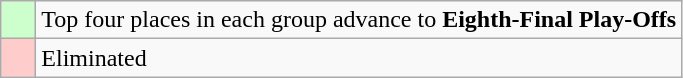<table class="wikitable">
<tr>
<td style="background: #ccffcc;">    </td>
<td>Top four places in each group  advance to <strong>Eighth-Final Play-Offs</strong></td>
</tr>
<tr>
<td style="background: #ffcccc;">    </td>
<td>Eliminated</td>
</tr>
</table>
